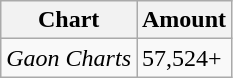<table class="wikitable">
<tr>
<th>Chart</th>
<th>Amount</th>
</tr>
<tr>
<td><em>Gaon Charts</em></td>
<td>57,524+</td>
</tr>
</table>
